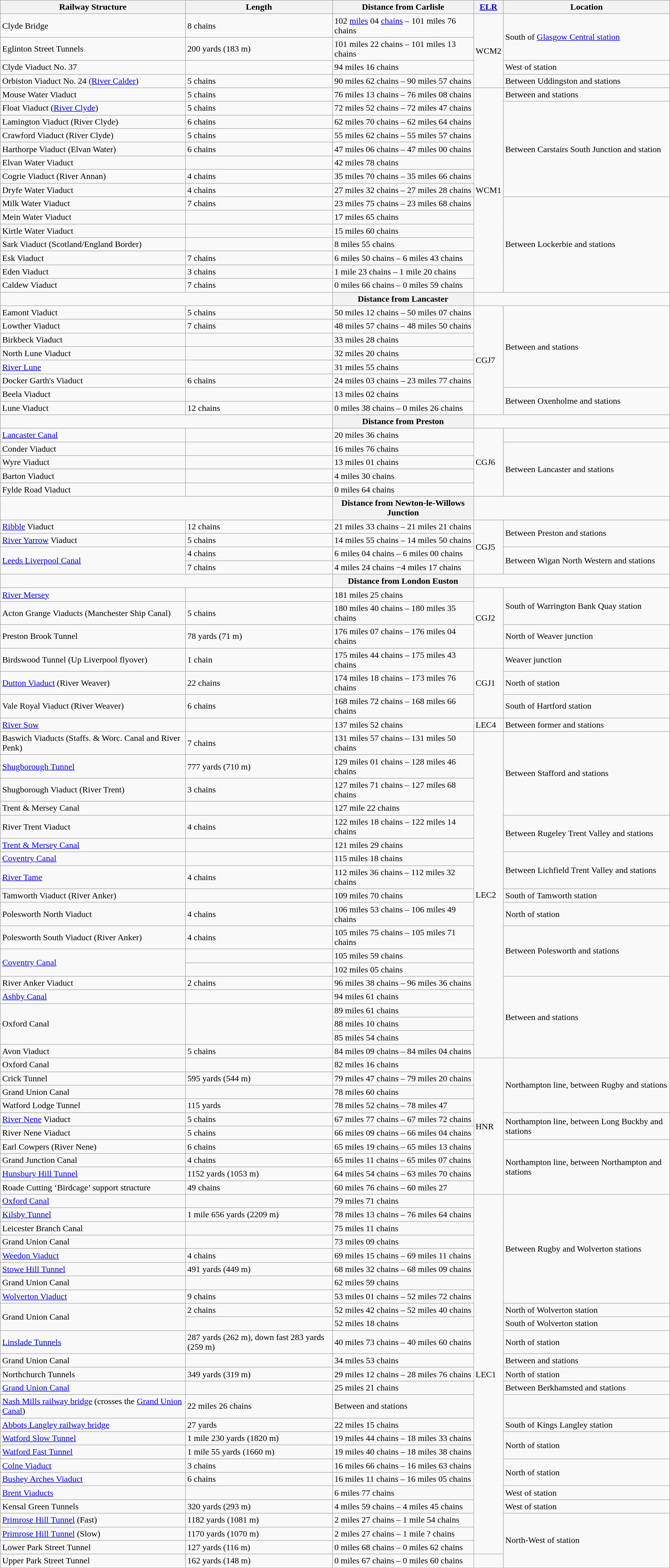<table class="wikitable">
<tr>
<th>Railway Structure</th>
<th>Length</th>
<th>Distance from Carlisle</th>
<th><a href='#'>ELR</a></th>
<th>Location</th>
</tr>
<tr>
<td>Clyde Bridge</td>
<td>8 chains</td>
<td>102 <a href='#'>miles</a> 04 <a href='#'>chains</a> – 101 miles 76 chains</td>
<td rowspan="4">WCM2</td>
<td rowspan="2">South of <a href='#'>Glasgow Central station</a></td>
</tr>
<tr>
<td>Eglinton Street Tunnels</td>
<td>200 yards (183 m)</td>
<td>101 miles 22 chains – 101 miles 13 chains</td>
</tr>
<tr>
<td>Clyde Viaduct No. 37</td>
<td></td>
<td>94 miles 16 chains</td>
<td>West of  station</td>
</tr>
<tr>
<td>Orbiston Viaduct No. 24 <a href='#'>(River Calder</a>)</td>
<td>5 chains</td>
<td>90 miles 62 chains – 90 miles 57 chains</td>
<td>Between Uddingston and  stations</td>
</tr>
<tr>
<td>Mouse Water Viaduct</td>
<td>5 chains</td>
<td>76 miles 13 chains – 76 miles 08 chains</td>
<td rowspan="15">WCM1</td>
<td>Between  and  stations</td>
</tr>
<tr>
<td>Float Viaduct (<a href='#'>River Clyde</a>)</td>
<td>5 chains</td>
<td>72 miles 52 chains – 72 miles 47 chains</td>
<td rowspan="7">Between Carstairs South Junction and  station</td>
</tr>
<tr>
<td>Lamington Viaduct (River Clyde)</td>
<td>6 chains</td>
<td>62 miles 70 chains – 62 miles 64 chains</td>
</tr>
<tr>
<td>Crawford Viaduct (River Clyde)</td>
<td>5 chains</td>
<td>55 miles 62 chains – 55 miles 57 chains</td>
</tr>
<tr>
<td>Harthorpe Viaduct (Elvan Water)</td>
<td>6 chains</td>
<td>47 miles 06 chains – 47 miles 00 chains</td>
</tr>
<tr>
<td>Elvan Water Viaduct</td>
<td></td>
<td>42 miles 78 chains</td>
</tr>
<tr>
<td>Cogrie Viaduct (River Annan)</td>
<td>4 chains</td>
<td>35 miles 70 chains – 35 miles 66 chains</td>
</tr>
<tr>
<td>Dryfe Water Viaduct</td>
<td>4 chains</td>
<td>27 miles 32 chains – 27 miles 28 chains</td>
</tr>
<tr>
<td>Milk Water Viaduct</td>
<td>7 chains</td>
<td>23 miles 75 chains – 23 miles 68 chains</td>
<td rowspan="7">Between Lockerbie and  stations</td>
</tr>
<tr>
<td>Mein Water Viaduct</td>
<td></td>
<td>17 miles 65 chains</td>
</tr>
<tr>
<td>Kirtle Water Viaduct</td>
<td></td>
<td>15 miles 60 chains</td>
</tr>
<tr>
<td>Sark Viaduct (Scotland/England Border)</td>
<td></td>
<td>8 miles 55 chains</td>
</tr>
<tr>
<td>Esk Viaduct</td>
<td>7 chains</td>
<td>6 miles 50 chains – 6 miles 43 chains</td>
</tr>
<tr>
<td>Eden Viaduct</td>
<td>3 chains</td>
<td>1 mile 23 chains – 1 mile 20 chains</td>
</tr>
<tr>
<td>Caldew Viaduct</td>
<td>7 chains</td>
<td>0 miles 66 chains – 0 miles 59 chains</td>
</tr>
<tr>
<td colspan="2"></td>
<th>Distance from Lancaster</th>
<td colspan="2"></td>
</tr>
<tr>
<td>Eamont Viaduct</td>
<td>5 chains</td>
<td>50 miles 12 chains – 50 miles 07 chains</td>
<td rowspan="8">CGJ7</td>
<td rowspan="6">Between  and  stations</td>
</tr>
<tr>
<td>Lowther Viaduct</td>
<td>7 chains</td>
<td>48 miles 57 chains – 48 miles 50 chains</td>
</tr>
<tr>
<td>Birkbeck Viaduct</td>
<td></td>
<td>33 miles 28 chains</td>
</tr>
<tr>
<td>North Lune Viaduct</td>
<td></td>
<td>32 miles 20 chains</td>
</tr>
<tr>
<td><a href='#'>River Lune</a></td>
<td></td>
<td>31 miles 55 chains</td>
</tr>
<tr>
<td>Docker Garth's Viaduct</td>
<td>6 chains</td>
<td>24 miles 03 chains – 23 miles 77 chains</td>
</tr>
<tr>
<td>Beela Viaduct</td>
<td></td>
<td>13 miles 02 chains</td>
<td rowspan="2">Between Oxenholme and  stations</td>
</tr>
<tr>
<td>Lune Viaduct</td>
<td>12 chains</td>
<td>0 miles 38 chains – 0 miles 26 chains</td>
</tr>
<tr>
<td colspan="2"></td>
<th>Distance from Preston</th>
<td colspan="2"></td>
</tr>
<tr>
<td><a href='#'>Lancaster Canal</a></td>
<td></td>
<td>20 miles 36 chains</td>
<td rowspan="5">CGJ6</td>
<td></td>
</tr>
<tr>
<td>Conder Viaduct</td>
<td></td>
<td>16 miles 76 chains</td>
<td rowspan="4">Between Lancaster and  stations</td>
</tr>
<tr>
<td>Wyre Viaduct</td>
<td></td>
<td>13 miles 01 chains</td>
</tr>
<tr>
<td>Barton Viaduct</td>
<td></td>
<td>4 miles 30 chains</td>
</tr>
<tr>
<td>Fylde Road Viaduct</td>
<td></td>
<td>0 miles 64 chains</td>
</tr>
<tr>
<td colspan="2"></td>
<th>Distance from Newton-le-Willows Junction</th>
<td colspan="2"></td>
</tr>
<tr>
<td><a href='#'>Ribble</a> Viaduct</td>
<td>12 chains</td>
<td>21 miles 33 chains – 21 miles 21 chains</td>
<td rowspan="4">CGJ5</td>
<td rowspan="2">Between Preston and  stations</td>
</tr>
<tr>
<td><a href='#'>River Yarrow</a> Viaduct</td>
<td>5 chains</td>
<td>14 miles 55 chains – 14 miles 50 chains</td>
</tr>
<tr>
<td rowspan="2"><a href='#'>Leeds Liverpool Canal</a></td>
<td>4 chains</td>
<td>6 miles 04 chains – 6 miles 00 chains</td>
<td rowspan="2">Between Wigan North Western and  stations</td>
</tr>
<tr>
<td>7 chains</td>
<td>4 miles 24 chains −4 miles 17 chains</td>
</tr>
<tr>
<td colspan="2"></td>
<th>Distance from London Euston</th>
<td colspan="2"></td>
</tr>
<tr>
<td><a href='#'>River Mersey</a></td>
<td></td>
<td>181 miles 25 chains</td>
<td rowspan="3">CGJ2</td>
<td rowspan="2">South of Warrington Bank Quay station</td>
</tr>
<tr>
<td>Acton Grange Viaducts (Manchester Ship Canal)</td>
<td>5 chains</td>
<td>180 miles 40 chains – 180 miles 35 chains</td>
</tr>
<tr>
<td>Preston Brook Tunnel</td>
<td>78 yards (71 m)</td>
<td>176 miles 07 chains – 176 miles 04 chains</td>
<td>North of Weaver junction</td>
</tr>
<tr>
<td>Birdswood Tunnel (Up Liverpool flyover)</td>
<td>1 chain</td>
<td>175 miles 44 chains – 175 miles 43 chains</td>
<td rowspan="3">CGJ1</td>
<td>Weaver junction</td>
</tr>
<tr>
<td><a href='#'>Dutton Viaduct</a> (River Weaver)</td>
<td>22 chains</td>
<td>174 miles 18 chains – 173 miles 76 chains</td>
<td>North of  station</td>
</tr>
<tr>
<td>Vale Royal Viaduct (River Weaver)</td>
<td>6 chains</td>
<td>168 miles 72 chains – 168 miles 66 chains</td>
<td>South of Hartford station</td>
</tr>
<tr>
<td><a href='#'>River Sow</a></td>
<td></td>
<td>137 miles 52 chains</td>
<td>LEC4</td>
<td>Between former  and  stations</td>
</tr>
<tr>
<td>Baswich Viaducts (Staffs. & Worc. Canal and River Penk)</td>
<td>7 chains</td>
<td>131 miles 57 chains – 131 miles 50 chains</td>
<td rowspan="19">LEC2</td>
<td rowspan="4">Between Stafford and  stations</td>
</tr>
<tr>
<td><a href='#'>Shugborough Tunnel</a></td>
<td>777 yards (710 m)</td>
<td>129 miles 01 chains – 128 miles 46 chains</td>
</tr>
<tr>
<td>Shugborough Viaduct (River Trent)</td>
<td>3 chains</td>
<td>127 miles 71 chains – 127 miles 68 chains</td>
</tr>
<tr>
<td>Trent & Mersey Canal</td>
<td></td>
<td>127 mile 22 chains</td>
</tr>
<tr>
<td>River Trent Viaduct</td>
<td>4 chains</td>
<td>122 miles 18 chains – 122 miles 14 chains</td>
<td rowspan="2">Between Rugeley Trent Valley and  stations</td>
</tr>
<tr>
<td><a href='#'>Trent & Mersey Canal</a></td>
<td></td>
<td>121 miles 29 chains</td>
</tr>
<tr>
<td><a href='#'>Coventry Canal</a></td>
<td></td>
<td>115 miles 18 chains</td>
<td rowspan="2">Between Lichfield Trent Valley and  stations</td>
</tr>
<tr>
<td><a href='#'>River Tame</a></td>
<td>4 chains</td>
<td>112 miles 36 chains – 112 miles 32 chains</td>
</tr>
<tr>
<td>Tamworth Viaduct (River Anker)</td>
<td></td>
<td>109 miles 70 chains</td>
<td>South of Tamworth station</td>
</tr>
<tr>
<td>Polesworth North Viaduct</td>
<td>4 chains</td>
<td>106 miles 53 chains – 106 miles 49 chains</td>
<td>North of  station</td>
</tr>
<tr>
<td>Polesworth South Viaduct (River Anker)</td>
<td>4 chains</td>
<td>105 miles 75 chains – 105 miles 71 chains</td>
<td rowspan="3">Between Polesworth and  stations</td>
</tr>
<tr>
<td rowspan="2"><a href='#'>Coventry Canal</a></td>
<td></td>
<td>105 miles 59 chains</td>
</tr>
<tr>
<td></td>
<td>102 miles 05 chains</td>
</tr>
<tr>
<td>River Anker Viaduct</td>
<td>2 chains</td>
<td>96 miles 38 chains – 96 miles 36 chains</td>
<td rowspan="6">Between  and  stations</td>
</tr>
<tr>
<td><a href='#'>Ashby Canal</a></td>
<td></td>
<td>94 miles 61 chains</td>
</tr>
<tr>
<td rowspan="3">Oxford Canal</td>
<td rowspan="3"></td>
<td>89 miles 61 chains</td>
</tr>
<tr>
<td>88 miles 10 chains</td>
</tr>
<tr>
<td>85 miles 54 chains</td>
</tr>
<tr>
<td>Avon Viaduct</td>
<td>5 chains</td>
<td>84 miles 09 chains – 84 miles 04 chains</td>
</tr>
<tr>
<td>Oxford Canal</td>
<td></td>
<td>82 miles 16 chains</td>
<td rowspan="10">HNR</td>
<td rowspan="4">Northampton line, between Rugby and  stations</td>
</tr>
<tr>
<td>Crick Tunnel</td>
<td>595 yards (544 m)</td>
<td>79 miles 47 chains – 79 miles 20 chains</td>
</tr>
<tr>
<td>Grand Union Canal</td>
<td></td>
<td>78 miles 60 chains</td>
</tr>
<tr>
<td>Watford Lodge Tunnel</td>
<td>115 yards</td>
<td>78 miles 52 chains – 78 miles 47</td>
</tr>
<tr>
<td><a href='#'>River Nene</a> Viaduct</td>
<td>5 chains</td>
<td>67 miles 77 chains – 67 miles 72 chains</td>
<td rowspan="2">Northampton line, between Long Buckby and  stations</td>
</tr>
<tr>
<td>River Nene Viaduct</td>
<td>5 chains</td>
<td>66 miles 09 chains – 66 miles 04 chains</td>
</tr>
<tr>
<td>Earl Cowpers (River Nene)</td>
<td>6 chains</td>
<td>65 miles 19 chains – 65 miles 13 chains</td>
<td rowspan="4">Northampton line, between Northampton and  stations</td>
</tr>
<tr>
<td>Grand Junction Canal</td>
<td>4 chains</td>
<td>65 miles 11 chains – 65 miles 07 chains</td>
</tr>
<tr>
<td><a href='#'>Hunsbury Hill Tunnel</a></td>
<td>1152 yards (1053 m)</td>
<td>64 miles 54 chains – 63 miles 70 chains</td>
</tr>
<tr>
<td>Roade Cutting ‘Birdcage’ support structure</td>
<td>49 chains</td>
<td>60 miles 76 chains – 60 miles 27</td>
</tr>
<tr>
<td><a href='#'>Oxford Canal</a></td>
<td></td>
<td>79 miles 71 chains</td>
<td rowspan="25">LEC1</td>
<td rowspan="8">Between Rugby and Wolverton stations</td>
</tr>
<tr>
<td><a href='#'>Kilsby Tunnel</a></td>
<td>1 mile 656 yards (2209 m)</td>
<td>78 miles 13 chains – 76 miles 64 chains</td>
</tr>
<tr>
<td>Leicester Branch Canal</td>
<td></td>
<td>75 miles 11 chains</td>
</tr>
<tr>
<td>Grand Union Canal</td>
<td></td>
<td>73 miles 09 chains</td>
</tr>
<tr>
<td><a href='#'>Weedon Viaduct</a></td>
<td>4 chains</td>
<td>69 miles 15 chains – 69 miles 11 chains</td>
</tr>
<tr>
<td><a href='#'>Stowe Hill Tunnel</a></td>
<td>491 yards (449 m)</td>
<td>68 miles 32 chains – 68 miles 09 chains</td>
</tr>
<tr>
<td>Grand Union Canal</td>
<td></td>
<td>62 miles 59 chains</td>
</tr>
<tr>
<td><a href='#'>Wolverton Viaduct</a></td>
<td>9 chains</td>
<td>53 miles 01 chains – 52 miles 72 chains</td>
</tr>
<tr>
<td rowspan="2">Grand Union Canal</td>
<td>2 chains</td>
<td>52 miles 42 chains – 52 miles 40 chains</td>
<td>North of Wolverton station</td>
</tr>
<tr>
<td></td>
<td>52 miles 18 chains</td>
<td>South of Wolverton station</td>
</tr>
<tr>
<td><a href='#'>Linslade Tunnels</a></td>
<td>287 yards (262 m), down fast 283 yards (259 m)</td>
<td>40 miles 73 chains – 40 miles 60 chains</td>
<td>North of  station</td>
</tr>
<tr>
<td>Grand Union Canal</td>
<td></td>
<td>34 miles 53 chains</td>
<td>Between  and  stations</td>
</tr>
<tr>
<td>Northchurch Tunnels</td>
<td>349 yards (319 m)</td>
<td>29 miles 12 chains – 28 miles 76 chains</td>
<td>North of  station</td>
</tr>
<tr>
<td><a href='#'>Grand Union Canal</a></td>
<td></td>
<td>25 miles 21 chains</td>
<td>Between Berkhamsted and  stations</td>
</tr>
<tr>
<td><a href='#'>Nash Mills railway bridge</a> (crosses the <a href='#'>Grand Union Canal</a>)</td>
<td>22 miles 26 chains</td>
<td>Between  and  stations</td>
</tr>
<tr>
<td><a href='#'>Abbots Langley railway bridge</a></td>
<td>27 yards</td>
<td>22 miles 15 chains</td>
<td>South of Kings Langley station</td>
</tr>
<tr>
<td><a href='#'>Watford Slow Tunnel</a></td>
<td>1 mile 230 yards (1820 m)</td>
<td>19 miles 44 chains – 18 miles 33 chains</td>
<td rowspan="2">North of  station</td>
</tr>
<tr>
<td><a href='#'>Watford Fast Tunnel</a></td>
<td>1 mile 55 yards (1660 m)</td>
<td>19 miles 40 chains – 18 miles 38 chains</td>
</tr>
<tr>
<td><a href='#'>Colne Viaduct</a></td>
<td>3 chains</td>
<td>16 miles 66 chains – 16 miles 63 chains</td>
<td rowspan="2">North of  station</td>
</tr>
<tr>
<td><a href='#'>Bushey Arches Viaduct</a></td>
<td>6 chains</td>
<td>16 miles 11 chains – 16 miles 05 chains</td>
</tr>
<tr>
<td><a href='#'>Brent Viaducts</a></td>
<td></td>
<td>6 miles 77 chains</td>
<td>West of  station</td>
</tr>
<tr>
<td>Kensal Green Tunnels</td>
<td>320 yards (293 m)</td>
<td>4 miles 59 chains – 4 miles 45 chains</td>
<td>West of  station</td>
</tr>
<tr>
<td><a href='#'>Primrose Hill Tunnel</a> (Fast)</td>
<td>1182 yards (1081 m)</td>
<td>2 miles 27 chains – 1 mile 54 chains</td>
<td rowspan="4">North-West of  station</td>
</tr>
<tr>
<td><a href='#'>Primrose Hill Tunnel</a> (Slow)</td>
<td>1170 yards (1070 m)</td>
<td>2 miles 27 chains – 1 mile ? chains</td>
</tr>
<tr>
<td>Lower Park Street Tunnel</td>
<td>127 yards (116 m)</td>
<td>0 miles 68 chains – 0 miles 62 chains</td>
</tr>
<tr>
<td>Upper Park Street Tunnel</td>
<td>162 yards (148 m)</td>
<td>0 miles 67 chains – 0 miles 60 chains</td>
</tr>
</table>
